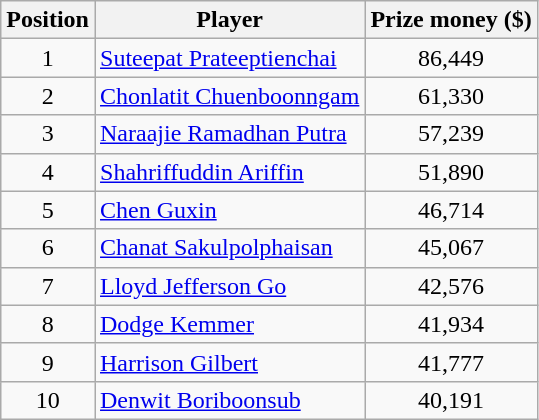<table class="wikitable">
<tr>
<th>Position</th>
<th>Player</th>
<th>Prize money ($)</th>
</tr>
<tr>
<td align=center>1</td>
<td> <a href='#'>Suteepat Prateeptienchai</a></td>
<td align=center>86,449</td>
</tr>
<tr>
<td align=center>2</td>
<td> <a href='#'>Chonlatit Chuenboonngam</a></td>
<td align=center>61,330</td>
</tr>
<tr>
<td align=center>3</td>
<td> <a href='#'>Naraajie Ramadhan Putra</a></td>
<td align=center>57,239</td>
</tr>
<tr>
<td align=center>4</td>
<td> <a href='#'>Shahriffuddin Ariffin</a></td>
<td align=center>51,890</td>
</tr>
<tr>
<td align=center>5</td>
<td> <a href='#'>Chen Guxin</a></td>
<td align=center>46,714</td>
</tr>
<tr>
<td align=center>6</td>
<td> <a href='#'>Chanat Sakulpolphaisan</a></td>
<td align=center>45,067</td>
</tr>
<tr>
<td align=center>7</td>
<td> <a href='#'>Lloyd Jefferson Go</a></td>
<td align=center>42,576</td>
</tr>
<tr>
<td align=center>8</td>
<td> <a href='#'>Dodge Kemmer</a></td>
<td align=center>41,934</td>
</tr>
<tr>
<td align=center>9</td>
<td> <a href='#'>Harrison Gilbert</a></td>
<td align=center>41,777</td>
</tr>
<tr>
<td align=center>10</td>
<td> <a href='#'>Denwit Boriboonsub</a></td>
<td align=center>40,191</td>
</tr>
</table>
